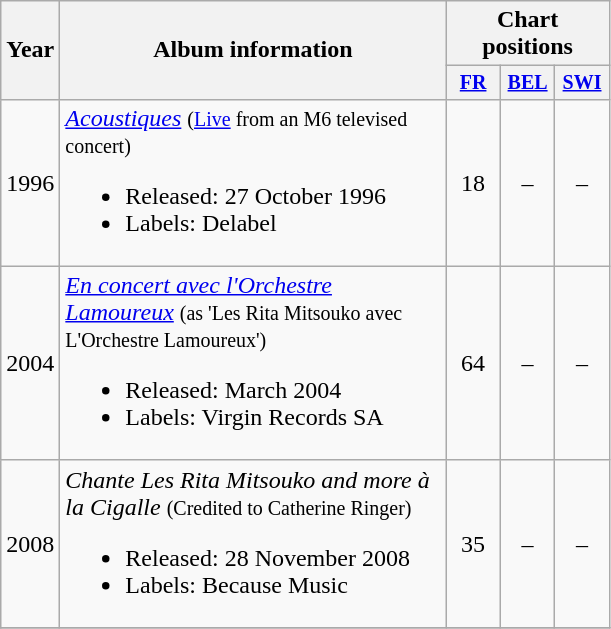<table class="wikitable" style=text-align:center;>
<tr>
<th rowspan="2" width=10>Year</th>
<th rowspan="2" width="250">Album information</th>
<th colspan="3">Chart positions</th>
</tr>
<tr style="font-size:smaller;">
<th width="30"><a href='#'>FR</a> <br></th>
<th width="30"><a href='#'>BEL</a></th>
<th width="30"><a href='#'>SWI</a></th>
</tr>
<tr>
<td>1996</td>
<td align=left><em><a href='#'>Acoustiques</a></em> <small>(<a href='#'>Live</a> from an M6 televised concert)</small><br><ul><li>Released: 27 October 1996</li><li>Labels: Delabel</li></ul></td>
<td>18</td>
<td>–</td>
<td>–</td>
</tr>
<tr>
<td>2004</td>
<td align=left><em><a href='#'>En concert avec l'Orchestre Lamoureux</a></em> <small>(as 'Les Rita Mitsouko avec L'Orchestre Lamoureux')</small><br><ul><li>Released: March 2004</li><li>Labels: Virgin Records SA</li></ul></td>
<td>64</td>
<td>–</td>
<td>–</td>
</tr>
<tr>
<td>2008</td>
<td align=left><em>Chante Les Rita Mitsouko and more à la Cigalle</em> <small>(Credited to Catherine Ringer)</small><br><ul><li>Released: 28 November 2008</li><li>Labels: Because Music</li></ul></td>
<td>35</td>
<td>–</td>
<td>–</td>
</tr>
<tr>
</tr>
</table>
